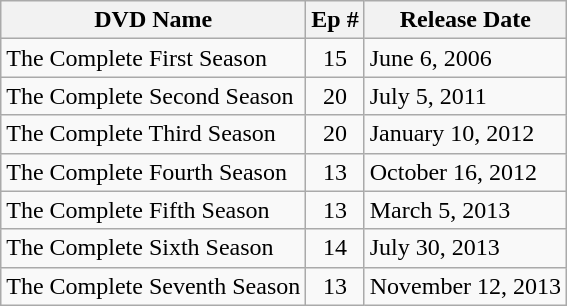<table class="wikitable">
<tr>
<th>DVD Name</th>
<th>Ep #</th>
<th>Release Date</th>
</tr>
<tr>
<td>The Complete First Season</td>
<td align="center">15</td>
<td>June 6, 2006</td>
</tr>
<tr>
<td>The Complete Second Season</td>
<td align="center">20</td>
<td>July 5, 2011</td>
</tr>
<tr>
<td>The Complete Third Season</td>
<td align="center">20</td>
<td>January 10, 2012</td>
</tr>
<tr>
<td>The Complete Fourth Season</td>
<td align="center">13</td>
<td>October 16, 2012</td>
</tr>
<tr>
<td>The Complete Fifth Season</td>
<td align="center">13</td>
<td>March 5, 2013</td>
</tr>
<tr>
<td>The Complete Sixth Season</td>
<td align="center">14</td>
<td>July 30, 2013</td>
</tr>
<tr>
<td>The Complete Seventh Season</td>
<td align="center">13</td>
<td>November 12, 2013</td>
</tr>
</table>
